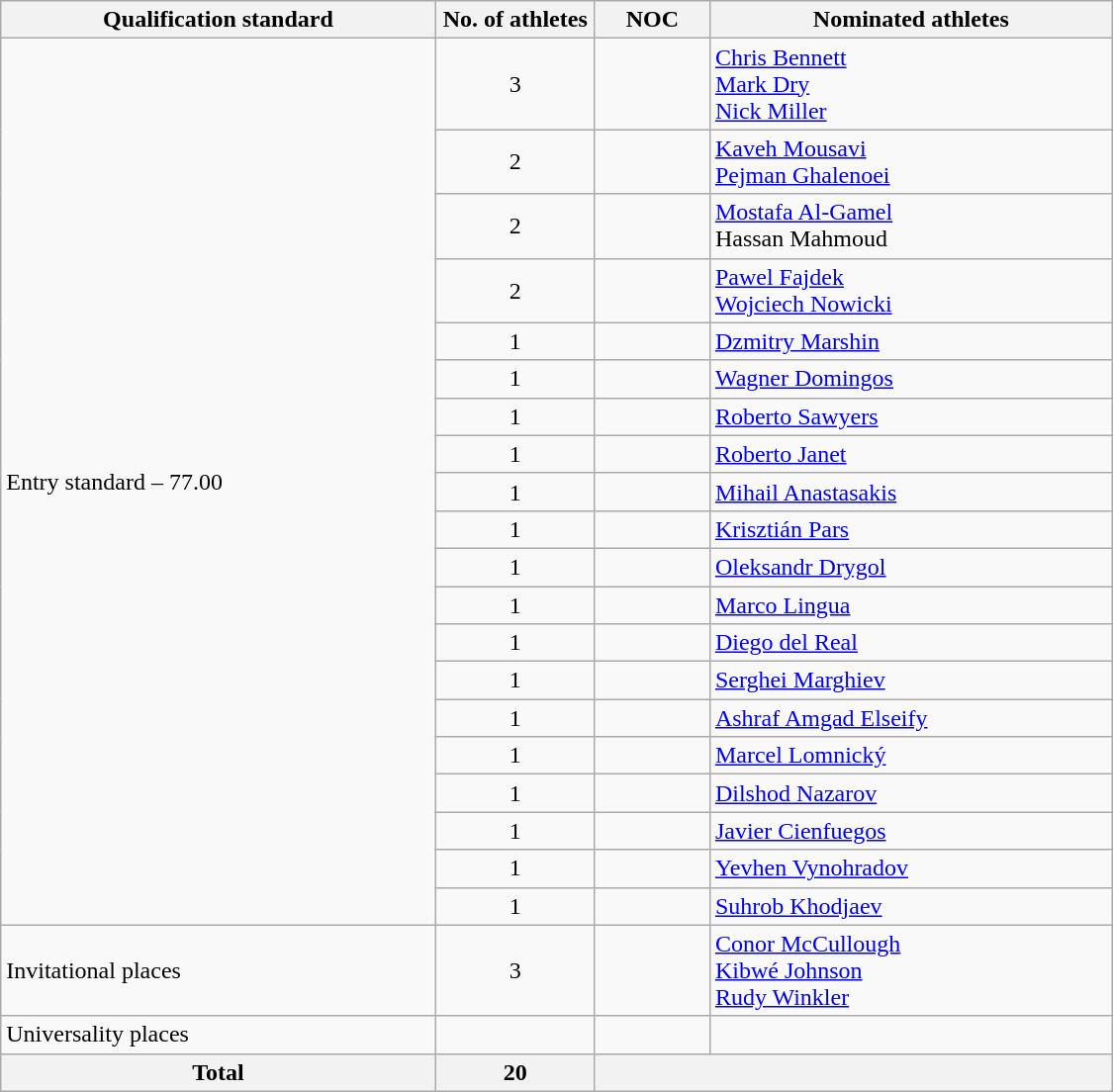<table class="wikitable"  style="text-align:left; width:750px;">
<tr>
<th>Qualification standard</th>
<th width=100>No. of athletes</th>
<th>NOC</th>
<th>Nominated athletes</th>
</tr>
<tr>
<td rowspan=20>Entry standard – 77.00</td>
<td style="text-align:center;">3</td>
<td></td>
<td><a href='#'>Chris Bennett</a><br><a href='#'>Mark Dry</a><br><a href='#'>Nick Miller</a></td>
</tr>
<tr>
<td style="text-align:center;">2</td>
<td></td>
<td><a href='#'>Kaveh Mousavi</a><br><a href='#'>Pejman Ghalenoei</a></td>
</tr>
<tr>
<td style="text-align:center;">2</td>
<td></td>
<td><a href='#'>Mostafa Al-Gamel</a><br>Hassan Mahmoud</td>
</tr>
<tr>
<td style="text-align:center;">2</td>
<td></td>
<td><a href='#'>Pawel Fajdek</a><br><a href='#'>Wojciech Nowicki</a></td>
</tr>
<tr>
<td style="text-align:center;">1</td>
<td></td>
<td><a href='#'>Dzmitry Marshin</a></td>
</tr>
<tr>
<td style="text-align:center;">1</td>
<td></td>
<td><a href='#'>Wagner Domingos</a></td>
</tr>
<tr>
<td style="text-align:center;">1</td>
<td></td>
<td><a href='#'>Roberto Sawyers</a></td>
</tr>
<tr>
<td style="text-align:center;">1</td>
<td></td>
<td><a href='#'>Roberto Janet</a></td>
</tr>
<tr>
<td style="text-align:center;">1</td>
<td></td>
<td><a href='#'>Mihail Anastasakis</a></td>
</tr>
<tr>
<td style="text-align:center;">1</td>
<td></td>
<td><a href='#'>Krisztián Pars</a></td>
</tr>
<tr>
<td style="text-align:center;">1</td>
<td></td>
<td><a href='#'>Oleksandr Drygol</a></td>
</tr>
<tr>
<td style="text-align:center;">1</td>
<td></td>
<td><a href='#'>Marco Lingua</a></td>
</tr>
<tr>
<td style="text-align:center;">1</td>
<td></td>
<td><a href='#'>Diego del Real</a></td>
</tr>
<tr>
<td style="text-align:center;">1</td>
<td></td>
<td><a href='#'>Serghei Marghiev</a></td>
</tr>
<tr>
<td style="text-align:center;">1</td>
<td></td>
<td><a href='#'>Ashraf Amgad Elseify</a></td>
</tr>
<tr>
<td style="text-align:center;">1</td>
<td></td>
<td><a href='#'>Marcel Lomnický</a></td>
</tr>
<tr>
<td style="text-align:center;">1</td>
<td></td>
<td><a href='#'>Dilshod Nazarov</a></td>
</tr>
<tr>
<td style="text-align:center;">1</td>
<td></td>
<td><a href='#'>Javier Cienfuegos</a></td>
</tr>
<tr>
<td style="text-align:center;">1</td>
<td></td>
<td><a href='#'>Yevhen Vynohradov</a></td>
</tr>
<tr>
<td style="text-align:center;">1</td>
<td></td>
<td><a href='#'>Suhrob Khodjaev</a></td>
</tr>
<tr>
<td>Invitational places</td>
<td style="text-align:center;">3</td>
<td></td>
<td><a href='#'>Conor McCullough</a><br><a href='#'>Kibwé Johnson</a><br><a href='#'>Rudy Winkler</a></td>
</tr>
<tr>
<td>Universality places</td>
<td></td>
<td></td>
<td></td>
</tr>
<tr>
<th>Total</th>
<th>20</th>
<th colspan=2></th>
</tr>
</table>
